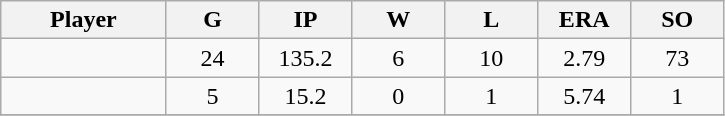<table class="wikitable sortable">
<tr>
<th bgcolor="#DDDDFF" width="16%">Player</th>
<th bgcolor="#DDDDFF" width="9%">G</th>
<th bgcolor="#DDDDFF" width="9%">IP</th>
<th bgcolor="#DDDDFF" width="9%">W</th>
<th bgcolor="#DDDDFF" width="9%">L</th>
<th bgcolor="#DDDDFF" width="9%">ERA</th>
<th bgcolor="#DDDDFF" width="9%">SO</th>
</tr>
<tr align="center">
<td></td>
<td>24</td>
<td>135.2</td>
<td>6</td>
<td>10</td>
<td>2.79</td>
<td>73</td>
</tr>
<tr align="center">
<td></td>
<td>5</td>
<td>15.2</td>
<td>0</td>
<td>1</td>
<td>5.74</td>
<td>1</td>
</tr>
<tr align="center">
</tr>
</table>
